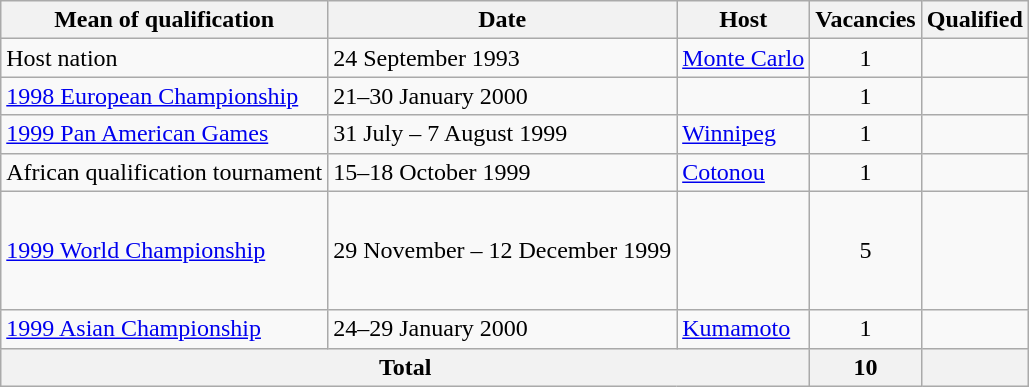<table class="wikitable">
<tr>
<th>Mean of qualification</th>
<th>Date</th>
<th>Host</th>
<th>Vacancies</th>
<th>Qualified</th>
</tr>
<tr>
<td>Host nation</td>
<td>24 September 1993</td>
<td> <a href='#'>Monte Carlo</a></td>
<td align=center>1</td>
<td></td>
</tr>
<tr>
<td><a href='#'>1998 European Championship</a></td>
<td>21–30 January 2000</td>
<td></td>
<td align=center>1</td>
<td></td>
</tr>
<tr>
<td><a href='#'>1999 Pan American Games</a></td>
<td>31 July – 7 August 1999</td>
<td> <a href='#'>Winnipeg</a></td>
<td align=center>1</td>
<td></td>
</tr>
<tr>
<td>African qualification tournament</td>
<td>15–18 October 1999</td>
<td> <a href='#'>Cotonou</a></td>
<td align=center>1</td>
<td></td>
</tr>
<tr>
<td><a href='#'>1999 World Championship</a></td>
<td>29 November – 12 December 1999</td>
<td><br></td>
<td align=center>5</td>
<td><br><br><br><br></td>
</tr>
<tr>
<td><a href='#'>1999 Asian Championship</a></td>
<td>24–29 January 2000</td>
<td> <a href='#'>Kumamoto</a></td>
<td align=center>1</td>
<td></td>
</tr>
<tr>
<th colspan=3>Total</th>
<th>10</th>
<th></th>
</tr>
</table>
